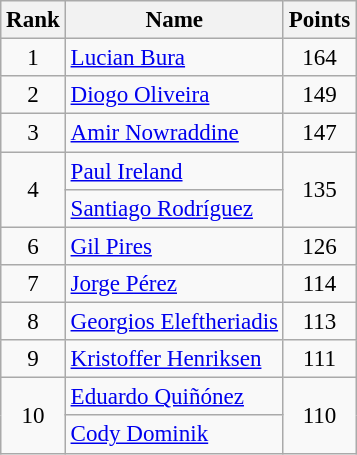<table class="wikitable sortable" style="text-align: center; font-size: 96%;">
<tr>
<th>Rank</th>
<th>Name</th>
<th>Points</th>
</tr>
<tr>
<td>1</td>
<td style="text-align: left;"> <a href='#'>Lucian Bura</a></td>
<td>164</td>
</tr>
<tr>
<td>2</td>
<td style="text-align: left;"> <a href='#'>Diogo Oliveira</a></td>
<td>149</td>
</tr>
<tr>
<td>3</td>
<td style="text-align: left;"> <a href='#'>Amir Nowraddine</a></td>
<td>147</td>
</tr>
<tr>
<td rowspan="2">4</td>
<td style="text-align: left;"> <a href='#'>Paul Ireland</a></td>
<td rowspan="2">135</td>
</tr>
<tr>
<td style="text-align: left;"> <a href='#'>Santiago Rodríguez</a></td>
</tr>
<tr>
<td>6</td>
<td style="text-align: left;"> <a href='#'>Gil Pires</a></td>
<td>126</td>
</tr>
<tr>
<td>7</td>
<td style="text-align: left;"> <a href='#'>Jorge Pérez</a></td>
<td>114</td>
</tr>
<tr>
<td>8</td>
<td style="text-align: left;"> <a href='#'>Georgios Eleftheriadis</a></td>
<td>113</td>
</tr>
<tr>
<td>9</td>
<td style="text-align: left;"> <a href='#'>Kristoffer Henriksen</a></td>
<td>111</td>
</tr>
<tr>
<td rowspan="2">10</td>
<td style="text-align: left;"> <a href='#'>Eduardo Quiñónez</a></td>
<td rowspan="2">110</td>
</tr>
<tr>
<td style="text-align: left;"> <a href='#'>Cody Dominik</a></td>
</tr>
</table>
